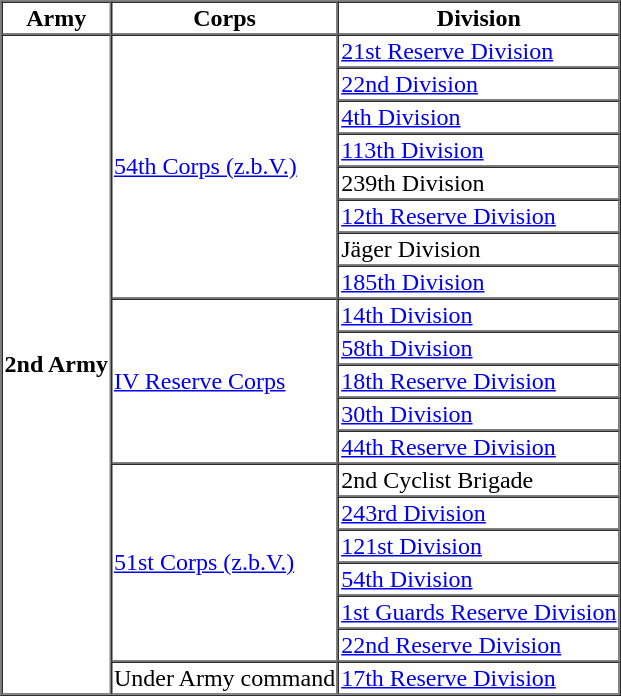<table style="float: right;" border="1" cellpadding="1" cellspacing="0" style="font-size: 100%; border: gray solid 1px; border-collapse: collapse; text-align: center;">
<tr>
</tr>
<tr>
</tr>
<tr>
<th>Army</th>
<th>Corps</th>
<th>Division</th>
</tr>
<tr>
<td ROWSPAN=20><strong>2nd Army</strong></td>
<td ROWSPAN=8><a href='#'>54th Corps (z.b.V.)</a></td>
<td><a href='#'>21st Reserve Division</a></td>
</tr>
<tr>
<td><a href='#'>22nd Division</a></td>
</tr>
<tr>
<td><a href='#'>4th Division</a></td>
</tr>
<tr>
<td><a href='#'>113th Division</a></td>
</tr>
<tr>
<td>239th Division</td>
</tr>
<tr>
<td><a href='#'>12th Reserve Division</a></td>
</tr>
<tr>
<td>Jäger Division</td>
</tr>
<tr>
<td><a href='#'>185th Division</a></td>
</tr>
<tr>
<td ROWSPAN=5><a href='#'>IV Reserve Corps</a></td>
<td><a href='#'>14th Division</a></td>
</tr>
<tr>
<td><a href='#'>58th Division</a></td>
</tr>
<tr>
<td><a href='#'>18th Reserve Division</a></td>
</tr>
<tr>
<td><a href='#'>30th Division</a></td>
</tr>
<tr>
<td><a href='#'>44th Reserve Division</a></td>
</tr>
<tr>
<td ROWSPAN=6><a href='#'>51st Corps (z.b.V.)</a></td>
<td>2nd Cyclist Brigade</td>
</tr>
<tr>
<td><a href='#'>243rd Division</a></td>
</tr>
<tr>
<td><a href='#'>121st Division</a></td>
</tr>
<tr>
<td><a href='#'>54th Division</a></td>
</tr>
<tr>
<td><a href='#'>1st Guards Reserve Division</a></td>
</tr>
<tr>
<td><a href='#'>22nd Reserve Division</a></td>
</tr>
<tr>
<td ROWSPAN=1>Under Army command</td>
<td><a href='#'>17th Reserve Division</a></td>
</tr>
<tr>
</tr>
</table>
